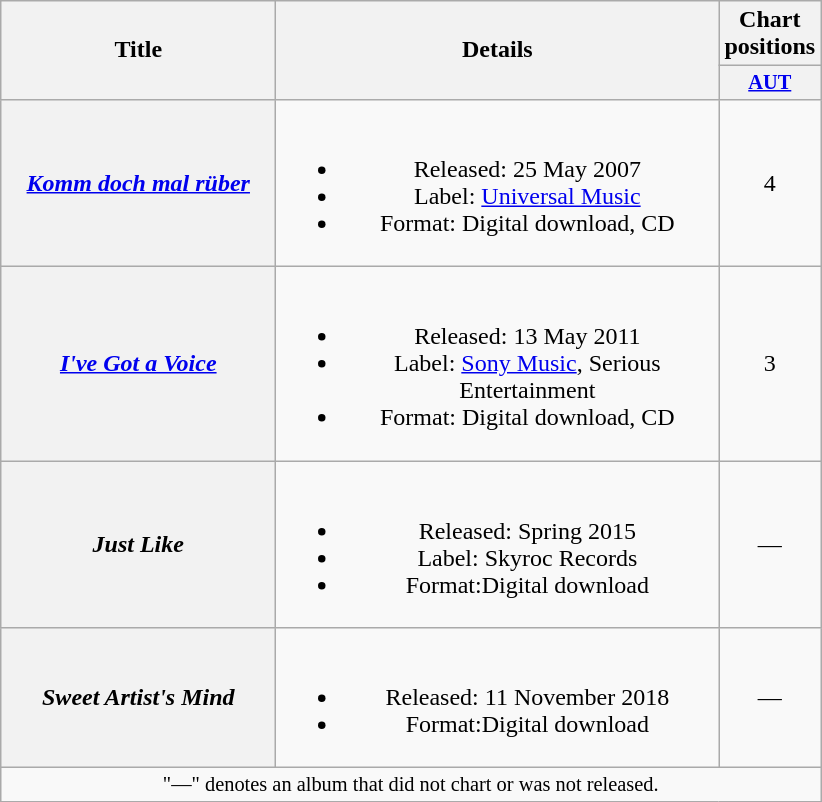<table class="wikitable plainrowheaders" style="text-align:center;" border="1">
<tr>
<th scope="col" rowspan="2" style="width:11em;">Title</th>
<th scope="col" rowspan="2" style="width:18em;">Details</th>
<th scope="col" colspan="1">Chart positions</th>
</tr>
<tr>
<th scope="col" style="width:3em;font-size:85%"><a href='#'>AUT</a></th>
</tr>
<tr>
<th scope="row"><em><a href='#'>Komm doch mal rüber</a></em></th>
<td><br><ul><li>Released: 25 May 2007</li><li>Label: <a href='#'>Universal Music</a></li><li>Format: Digital download, CD</li></ul></td>
<td>4</td>
</tr>
<tr>
<th scope="row"><em><a href='#'>I've Got a Voice</a></em></th>
<td><br><ul><li>Released: 13 May 2011</li><li>Label: <a href='#'>Sony Music</a>, Serious Entertainment</li><li>Format: Digital download, CD</li></ul></td>
<td>3</td>
</tr>
<tr>
<th scope="row"><em>Just Like</em></th>
<td><br><ul><li>Released: Spring 2015</li><li>Label: Skyroc Records</li><li>Format:Digital download</li></ul></td>
<td>—</td>
</tr>
<tr>
<th scope="row"><em>Sweet Artist's Mind</em></th>
<td><br><ul><li>Released: 11 November 2018</li><li>Format:Digital download</li></ul></td>
<td>—</td>
</tr>
<tr>
<td colspan="20" style="text-align:center; font-size:85%;">"—" denotes an album that did not chart or was not released.</td>
</tr>
</table>
